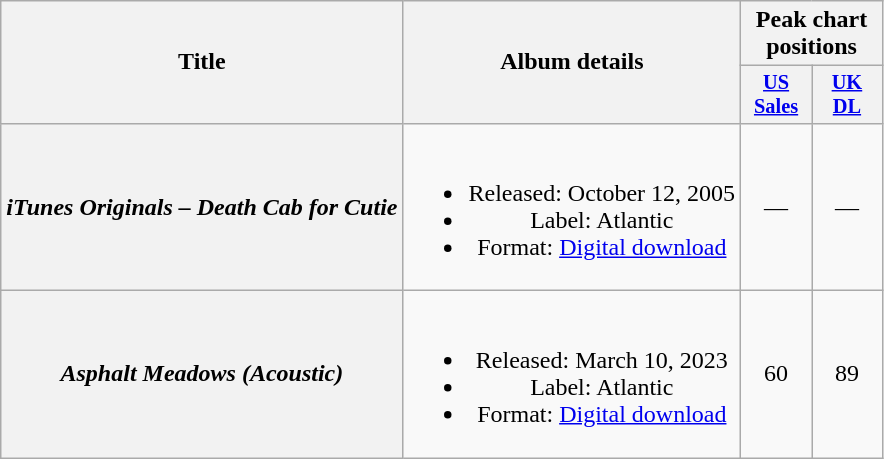<table class="wikitable plainrowheaders" style="text-align:center;">
<tr>
<th scope="col" ! rowspan="2">Title</th>
<th scope="col" ! rowspan="2">Album details</th>
<th scope="col" ! colspan="2">Peak chart positions</th>
</tr>
<tr>
<th style="width:3em;font-size:85%;"><a href='#'>US<br>Sales</a><br></th>
<th style="width:3em;font-size:85%;"><a href='#'>UK<br>DL</a><br></th>
</tr>
<tr>
<th scope="row"><em>iTunes Originals – Death Cab for Cutie</em></th>
<td><br><ul><li>Released: October 12, 2005</li><li>Label: Atlantic</li><li>Format: <a href='#'>Digital download</a></li></ul></td>
<td>—</td>
<td>—</td>
</tr>
<tr>
<th scope="row"><em>Asphalt Meadows (Acoustic)</em></th>
<td><br><ul><li>Released: March 10, 2023</li><li>Label: Atlantic</li><li>Format: <a href='#'>Digital download</a></li></ul></td>
<td>60</td>
<td>89</td>
</tr>
</table>
